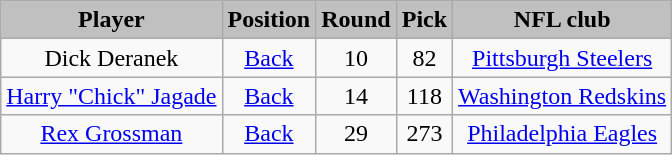<table class="wikitable" style="text-align:center;">
<tr style="background:#C0C0C0;">
<td><strong>Player</strong></td>
<td><strong>Position</strong></td>
<td><strong>Round</strong></td>
<td><strong>Pick</strong></td>
<td><strong>NFL club</strong></td>
</tr>
<tr align="center" bgcolor="">
<td>Dick Deranek</td>
<td><a href='#'>Back</a></td>
<td>10</td>
<td>82</td>
<td><a href='#'>Pittsburgh Steelers</a></td>
</tr>
<tr align="center" bgcolor="">
<td><a href='#'>Harry "Chick" Jagade</a></td>
<td><a href='#'>Back</a></td>
<td>14</td>
<td>118</td>
<td><a href='#'>Washington Redskins</a></td>
</tr>
<tr align="center" bgcolor="">
<td><a href='#'>Rex Grossman</a></td>
<td><a href='#'>Back</a></td>
<td>29</td>
<td>273</td>
<td><a href='#'>Philadelphia Eagles</a></td>
</tr>
</table>
